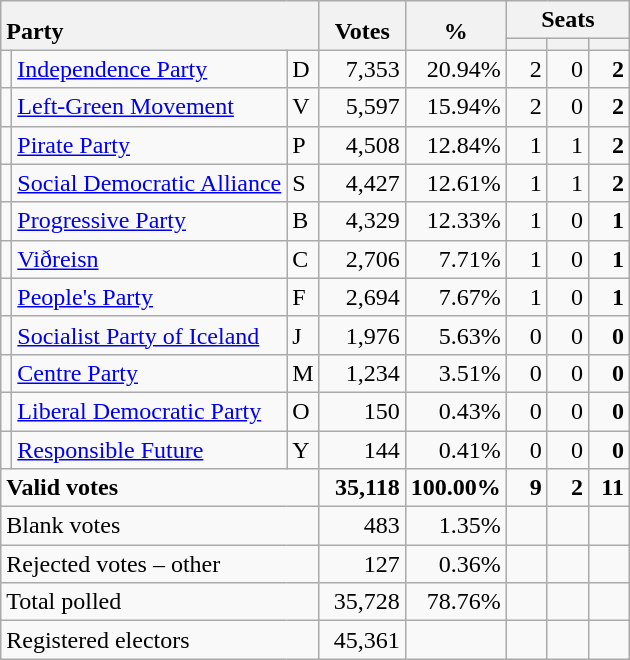<table class="wikitable" border="1" style="text-align:right;">
<tr>
<th style="text-align:left;" valign=bottom rowspan=2 colspan=3>Party</th>
<th align=center valign=bottom rowspan=2 width="50">Votes</th>
<th align=center valign=bottom rowspan=2 width="50">%</th>
<th colspan=3>Seats</th>
</tr>
<tr>
<th align=center valign=bottom width="20"><small></small></th>
<th align=center valign=bottom width="20"><small><a href='#'></a></small></th>
<th align=center valign=bottom width="20"><small></small></th>
</tr>
<tr>
<td></td>
<td align=left><a href='#'>Independence Party</a></td>
<td align=left>D</td>
<td>7,353</td>
<td>20.94%</td>
<td>2</td>
<td>0</td>
<td><strong>2</strong></td>
</tr>
<tr>
<td></td>
<td align=left><a href='#'>Left-Green Movement</a></td>
<td align=left>V</td>
<td>5,597</td>
<td>15.94%</td>
<td>2</td>
<td>0</td>
<td><strong>2</strong></td>
</tr>
<tr>
<td></td>
<td align=left><a href='#'>Pirate Party</a></td>
<td align=left>P</td>
<td>4,508</td>
<td>12.84%</td>
<td>1</td>
<td>1</td>
<td><strong>2</strong></td>
</tr>
<tr>
<td></td>
<td align=left style="white-space: nowrap;"><a href='#'>Social Democratic Alliance</a></td>
<td align=left>S</td>
<td>4,427</td>
<td>12.61%</td>
<td>1</td>
<td>1</td>
<td><strong>2</strong></td>
</tr>
<tr>
<td></td>
<td align=left><a href='#'>Progressive Party</a></td>
<td align=left>B</td>
<td>4,329</td>
<td>12.33%</td>
<td>1</td>
<td>0</td>
<td><strong>1</strong></td>
</tr>
<tr>
<td></td>
<td align=left><a href='#'>Viðreisn</a></td>
<td align=left>C</td>
<td>2,706</td>
<td>7.71%</td>
<td>1</td>
<td>0</td>
<td><strong>1</strong></td>
</tr>
<tr>
<td></td>
<td align=left><a href='#'>People's Party</a></td>
<td align=left>F</td>
<td>2,694</td>
<td>7.67%</td>
<td>1</td>
<td>0</td>
<td><strong>1</strong></td>
</tr>
<tr>
<td></td>
<td align=left><a href='#'>Socialist Party of Iceland</a></td>
<td align=left>J</td>
<td>1,976</td>
<td>5.63%</td>
<td>0</td>
<td>0</td>
<td><strong>0</strong></td>
</tr>
<tr>
<td></td>
<td align=left><a href='#'>Centre Party</a></td>
<td align=left>M</td>
<td>1,234</td>
<td>3.51%</td>
<td>0</td>
<td>0</td>
<td><strong>0</strong></td>
</tr>
<tr>
<td></td>
<td align=left><a href='#'>Liberal Democratic Party</a></td>
<td align=left>O</td>
<td>150</td>
<td>0.43%</td>
<td>0</td>
<td>0</td>
<td><strong>0</strong></td>
</tr>
<tr>
<td></td>
<td align=left><a href='#'>Responsible Future</a></td>
<td align=left>Y</td>
<td>144</td>
<td>0.41%</td>
<td>0</td>
<td>0</td>
<td><strong>0</strong></td>
</tr>
<tr style="font-weight:bold">
<td align=left colspan=3>Valid votes</td>
<td>35,118</td>
<td>100.00%</td>
<td>9</td>
<td>2</td>
<td>11</td>
</tr>
<tr>
<td align=left colspan=3>Blank votes</td>
<td>483</td>
<td>1.35%</td>
<td></td>
<td></td>
<td></td>
</tr>
<tr>
<td align=left colspan=3>Rejected votes – other</td>
<td>127</td>
<td>0.36%</td>
<td></td>
<td></td>
<td></td>
</tr>
<tr>
<td align=left colspan=3>Total polled</td>
<td>35,728</td>
<td>78.76%</td>
<td></td>
<td></td>
<td></td>
</tr>
<tr>
<td align=left colspan=3>Registered electors</td>
<td>45,361</td>
<td></td>
<td></td>
<td></td>
<td></td>
</tr>
</table>
